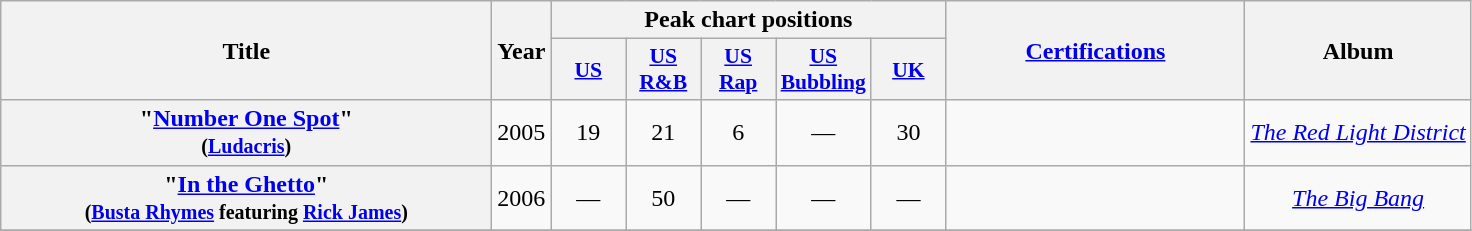<table class="wikitable plainrowheaders" style="text-align:center;">
<tr>
<th scope="col" rowspan="2" style="width:20em;">Title</th>
<th scope="col" rowspan="2">Year</th>
<th scope="col" colspan="5">Peak chart positions </th>
<th scope="col" rowspan="2" style="width:12em;"><a href='#'>Certifications</a></th>
<th scope="col" rowspan="2">Album</th>
</tr>
<tr>
<th scope="col" style="width:3em;font-size:90%;"><a href='#'>US</a></th>
<th scope="col" style="width:3em;font-size:90%;"><a href='#'>US R&B</a></th>
<th scope="col" style="width:3em;font-size:90%;"><a href='#'>US Rap</a></th>
<th scope="col" style="width:3em;font-size:90%;"><a href='#'>US Bubbling</a><br></th>
<th scope="col" style="width:3em;font-size:90%;"><a href='#'>UK</a></th>
</tr>
<tr>
<th scope="row">"<a href='#'>Number One Spot</a>"<br><small>(<a href='#'>Ludacris</a>)</small></th>
<td rowspan="1">2005</td>
<td>19</td>
<td>21</td>
<td>6</td>
<td>—</td>
<td>30</td>
<td></td>
<td><em><a href='#'>The Red Light District</a></em></td>
</tr>
<tr>
<th scope="row">"<a href='#'>In the Ghetto</a>"<br><small>(<a href='#'>Busta Rhymes</a> featuring <a href='#'>Rick James</a>)</small></th>
<td rowspan="1">2006</td>
<td>—</td>
<td>50</td>
<td>—</td>
<td>—</td>
<td>—</td>
<td></td>
<td><em><a href='#'>The Big Bang</a></em></td>
</tr>
<tr>
</tr>
</table>
